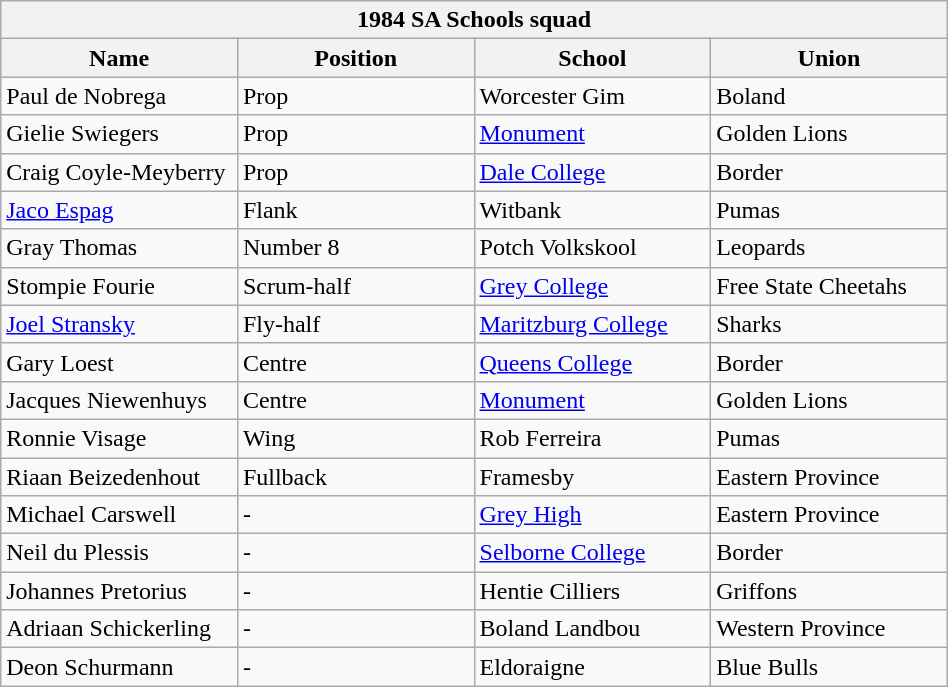<table class="wikitable" style="text-align:left; width:50%">
<tr>
<th colspan="100%">1984 SA Schools squad</th>
</tr>
<tr>
<th style="width:25%;">Name</th>
<th style="width:25%;">Position</th>
<th style="width:25%;">School</th>
<th style="width:25%;">Union</th>
</tr>
<tr>
<td>Paul de Nobrega</td>
<td>Prop</td>
<td>Worcester Gim</td>
<td>Boland</td>
</tr>
<tr>
<td>Gielie Swiegers</td>
<td>Prop</td>
<td><a href='#'>Monument</a></td>
<td>Golden Lions</td>
</tr>
<tr>
<td>Craig Coyle-Meyberry</td>
<td>Prop</td>
<td><a href='#'>Dale College</a></td>
<td>Border</td>
</tr>
<tr>
<td><a href='#'>Jaco Espag</a></td>
<td>Flank</td>
<td>Witbank</td>
<td>Pumas</td>
</tr>
<tr>
<td>Gray Thomas</td>
<td>Number 8</td>
<td>Potch Volkskool</td>
<td>Leopards</td>
</tr>
<tr>
<td>Stompie Fourie</td>
<td>Scrum-half</td>
<td><a href='#'>Grey College</a></td>
<td>Free State Cheetahs</td>
</tr>
<tr>
<td><a href='#'>Joel Stransky</a></td>
<td>Fly-half</td>
<td><a href='#'>Maritzburg College</a></td>
<td>Sharks</td>
</tr>
<tr>
<td>Gary Loest</td>
<td>Centre</td>
<td><a href='#'>Queens College</a></td>
<td>Border</td>
</tr>
<tr>
<td>Jacques Niewenhuys</td>
<td>Centre</td>
<td><a href='#'>Monument</a></td>
<td>Golden Lions</td>
</tr>
<tr>
<td>Ronnie Visage</td>
<td>Wing</td>
<td>Rob Ferreira</td>
<td>Pumas</td>
</tr>
<tr>
<td>Riaan Beizedenhout</td>
<td>Fullback</td>
<td>Framesby</td>
<td>Eastern Province</td>
</tr>
<tr>
<td>Michael Carswell</td>
<td>-</td>
<td><a href='#'>Grey High</a></td>
<td>Eastern Province</td>
</tr>
<tr>
<td>Neil du Plessis</td>
<td>-</td>
<td><a href='#'>Selborne College</a></td>
<td>Border</td>
</tr>
<tr>
<td>Johannes Pretorius</td>
<td>-</td>
<td>Hentie Cilliers</td>
<td>Griffons</td>
</tr>
<tr>
<td>Adriaan Schickerling</td>
<td>-</td>
<td>Boland Landbou</td>
<td>Western Province</td>
</tr>
<tr>
<td>Deon Schurmann</td>
<td>-</td>
<td>Eldoraigne</td>
<td>Blue Bulls</td>
</tr>
</table>
